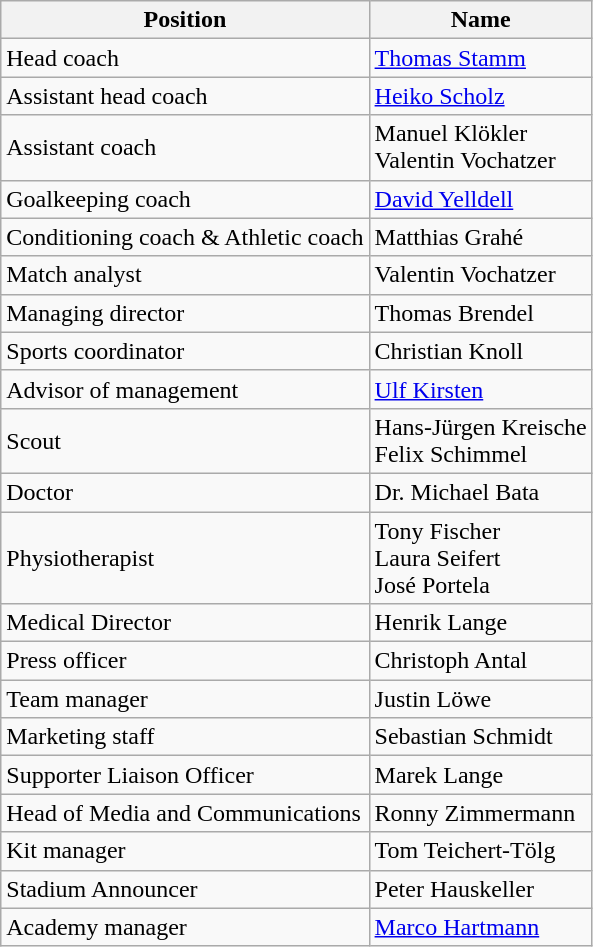<table class="wikitable">
<tr>
<th>Position</th>
<th>Name</th>
</tr>
<tr>
<td>Head coach</td>
<td> <a href='#'>Thomas Stamm</a></td>
</tr>
<tr>
<td>Assistant head coach</td>
<td> <a href='#'>Heiko Scholz</a></td>
</tr>
<tr>
<td>Assistant coach</td>
<td> Manuel Klökler <br>  Valentin Vochatzer</td>
</tr>
<tr>
<td>Goalkeeping coach</td>
<td> <a href='#'>David Yelldell</a></td>
</tr>
<tr>
<td>Conditioning coach & Athletic coach</td>
<td> Matthias Grahé</td>
</tr>
<tr>
<td>Match analyst</td>
<td> Valentin Vochatzer</td>
</tr>
<tr>
<td>Managing director</td>
<td> Thomas Brendel</td>
</tr>
<tr>
<td>Sports coordinator</td>
<td> Christian Knoll</td>
</tr>
<tr>
<td>Advisor of management</td>
<td> <a href='#'>Ulf Kirsten</a></td>
</tr>
<tr>
<td>Scout</td>
<td> Hans-Jürgen Kreische <br>  Felix Schimmel</td>
</tr>
<tr>
<td>Doctor</td>
<td> Dr. Michael Bata</td>
</tr>
<tr>
<td>Physiotherapist</td>
<td> Tony Fischer <br>  Laura Seifert <br>  José Portela</td>
</tr>
<tr>
<td>Medical Director</td>
<td> Henrik Lange</td>
</tr>
<tr>
<td>Press officer</td>
<td> Christoph Antal</td>
</tr>
<tr>
<td>Team manager</td>
<td> Justin Löwe</td>
</tr>
<tr>
<td>Marketing staff</td>
<td> Sebastian Schmidt</td>
</tr>
<tr>
<td>Supporter Liaison Officer</td>
<td> Marek Lange</td>
</tr>
<tr>
<td>Head of Media and Communications</td>
<td> Ronny Zimmermann</td>
</tr>
<tr>
<td>Kit manager</td>
<td> Tom Teichert-Tölg</td>
</tr>
<tr>
<td>Stadium Announcer</td>
<td> Peter Hauskeller</td>
</tr>
<tr>
<td>Academy manager</td>
<td> <a href='#'>Marco Hartmann</a></td>
</tr>
</table>
